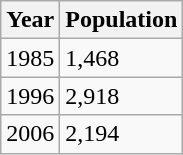<table class="wikitable">
<tr>
<th>Year</th>
<th>Population</th>
</tr>
<tr>
<td>1985</td>
<td>1,468</td>
</tr>
<tr>
<td>1996</td>
<td>2,918</td>
</tr>
<tr>
<td>2006</td>
<td>2,194</td>
</tr>
</table>
